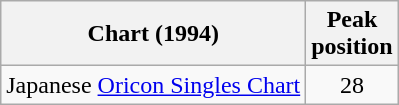<table class="wikitable">
<tr>
<th>Chart (1994)</th>
<th>Peak<br>position</th>
</tr>
<tr>
<td>Japanese <a href='#'>Oricon Singles Chart</a></td>
<td align="center">28</td>
</tr>
</table>
